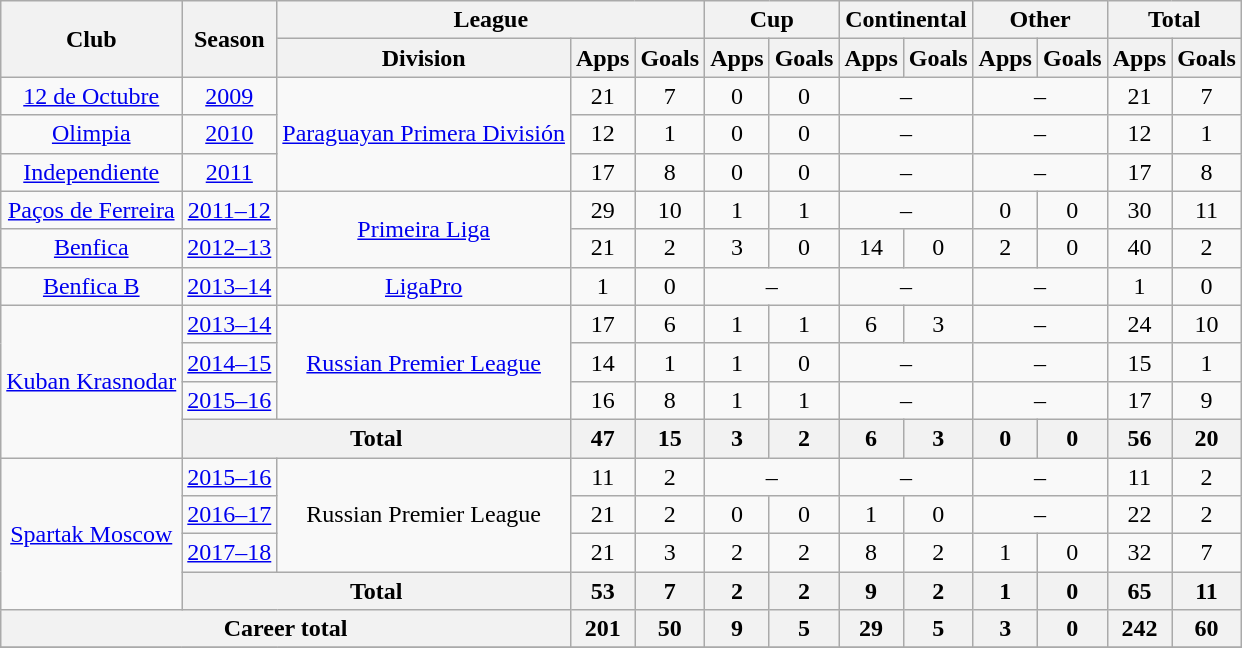<table class="wikitable" style="text-align: center;">
<tr>
<th rowspan=2>Club</th>
<th rowspan=2>Season</th>
<th colspan=3>League</th>
<th colspan=2>Cup</th>
<th colspan=2>Continental</th>
<th colspan=2>Other</th>
<th colspan=2>Total</th>
</tr>
<tr>
<th>Division</th>
<th>Apps</th>
<th>Goals</th>
<th>Apps</th>
<th>Goals</th>
<th>Apps</th>
<th>Goals</th>
<th>Apps</th>
<th>Goals</th>
<th>Apps</th>
<th>Goals</th>
</tr>
<tr>
<td><a href='#'>12 de Octubre</a></td>
<td><a href='#'>2009</a></td>
<td rowspan=3><a href='#'>Paraguayan Primera División</a></td>
<td>21</td>
<td>7</td>
<td>0</td>
<td>0</td>
<td colspan=2>–</td>
<td colspan=2>–</td>
<td>21</td>
<td>7</td>
</tr>
<tr>
<td><a href='#'>Olimpia</a></td>
<td><a href='#'>2010</a></td>
<td>12</td>
<td>1</td>
<td>0</td>
<td>0</td>
<td colspan=2>–</td>
<td colspan=2>–</td>
<td>12</td>
<td>1</td>
</tr>
<tr>
<td><a href='#'>Independiente</a></td>
<td><a href='#'>2011</a></td>
<td>17</td>
<td>8</td>
<td>0</td>
<td>0</td>
<td colspan=2>–</td>
<td colspan=2>–</td>
<td>17</td>
<td>8</td>
</tr>
<tr>
<td><a href='#'>Paços de Ferreira</a></td>
<td><a href='#'>2011–12</a></td>
<td rowspan=2><a href='#'>Primeira Liga</a></td>
<td>29</td>
<td>10</td>
<td>1</td>
<td>1</td>
<td colspan=2>–</td>
<td>0</td>
<td>0</td>
<td>30</td>
<td>11</td>
</tr>
<tr>
<td><a href='#'>Benfica</a></td>
<td><a href='#'>2012–13</a></td>
<td>21</td>
<td>2</td>
<td>3</td>
<td>0</td>
<td>14</td>
<td>0</td>
<td>2</td>
<td>0</td>
<td>40</td>
<td>2</td>
</tr>
<tr>
<td><a href='#'>Benfica B</a></td>
<td><a href='#'>2013–14</a></td>
<td><a href='#'>LigaPro</a></td>
<td>1</td>
<td>0</td>
<td colspan=2>–</td>
<td colspan=2>–</td>
<td colspan=2>–</td>
<td>1</td>
<td>0</td>
</tr>
<tr>
<td rowspan=4><a href='#'>Kuban Krasnodar</a></td>
<td><a href='#'>2013–14</a></td>
<td rowspan=3><a href='#'>Russian Premier League</a></td>
<td>17</td>
<td>6</td>
<td>1</td>
<td>1</td>
<td>6</td>
<td>3</td>
<td colspan=2>–</td>
<td>24</td>
<td>10</td>
</tr>
<tr>
<td><a href='#'>2014–15</a></td>
<td>14</td>
<td>1</td>
<td>1</td>
<td>0</td>
<td colspan=2>–</td>
<td colspan=2>–</td>
<td>15</td>
<td>1</td>
</tr>
<tr>
<td><a href='#'>2015–16</a></td>
<td>16</td>
<td>8</td>
<td>1</td>
<td>1</td>
<td colspan=2>–</td>
<td colspan=2>–</td>
<td>17</td>
<td>9</td>
</tr>
<tr>
<th colspan=2>Total</th>
<th>47</th>
<th>15</th>
<th>3</th>
<th>2</th>
<th>6</th>
<th>3</th>
<th>0</th>
<th>0</th>
<th>56</th>
<th>20</th>
</tr>
<tr>
<td rowspan=4><a href='#'>Spartak Moscow</a></td>
<td><a href='#'>2015–16</a></td>
<td rowspan=3>Russian Premier League</td>
<td>11</td>
<td>2</td>
<td colspan=2>–</td>
<td colspan=2>–</td>
<td colspan=2>–</td>
<td>11</td>
<td>2</td>
</tr>
<tr>
<td><a href='#'>2016–17</a></td>
<td>21</td>
<td>2</td>
<td>0</td>
<td>0</td>
<td>1</td>
<td>0</td>
<td colspan=2>–</td>
<td>22</td>
<td>2</td>
</tr>
<tr>
<td><a href='#'>2017–18</a></td>
<td>21</td>
<td>3</td>
<td>2</td>
<td>2</td>
<td>8</td>
<td>2</td>
<td>1</td>
<td>0</td>
<td>32</td>
<td>7</td>
</tr>
<tr>
<th colspan=2>Total</th>
<th>53</th>
<th>7</th>
<th>2</th>
<th>2</th>
<th>9</th>
<th>2</th>
<th>1</th>
<th>0</th>
<th>65</th>
<th>11</th>
</tr>
<tr>
<th colspan=3>Career total</th>
<th>201</th>
<th>50</th>
<th>9</th>
<th>5</th>
<th>29</th>
<th>5</th>
<th>3</th>
<th>0</th>
<th>242</th>
<th>60</th>
</tr>
<tr>
</tr>
</table>
